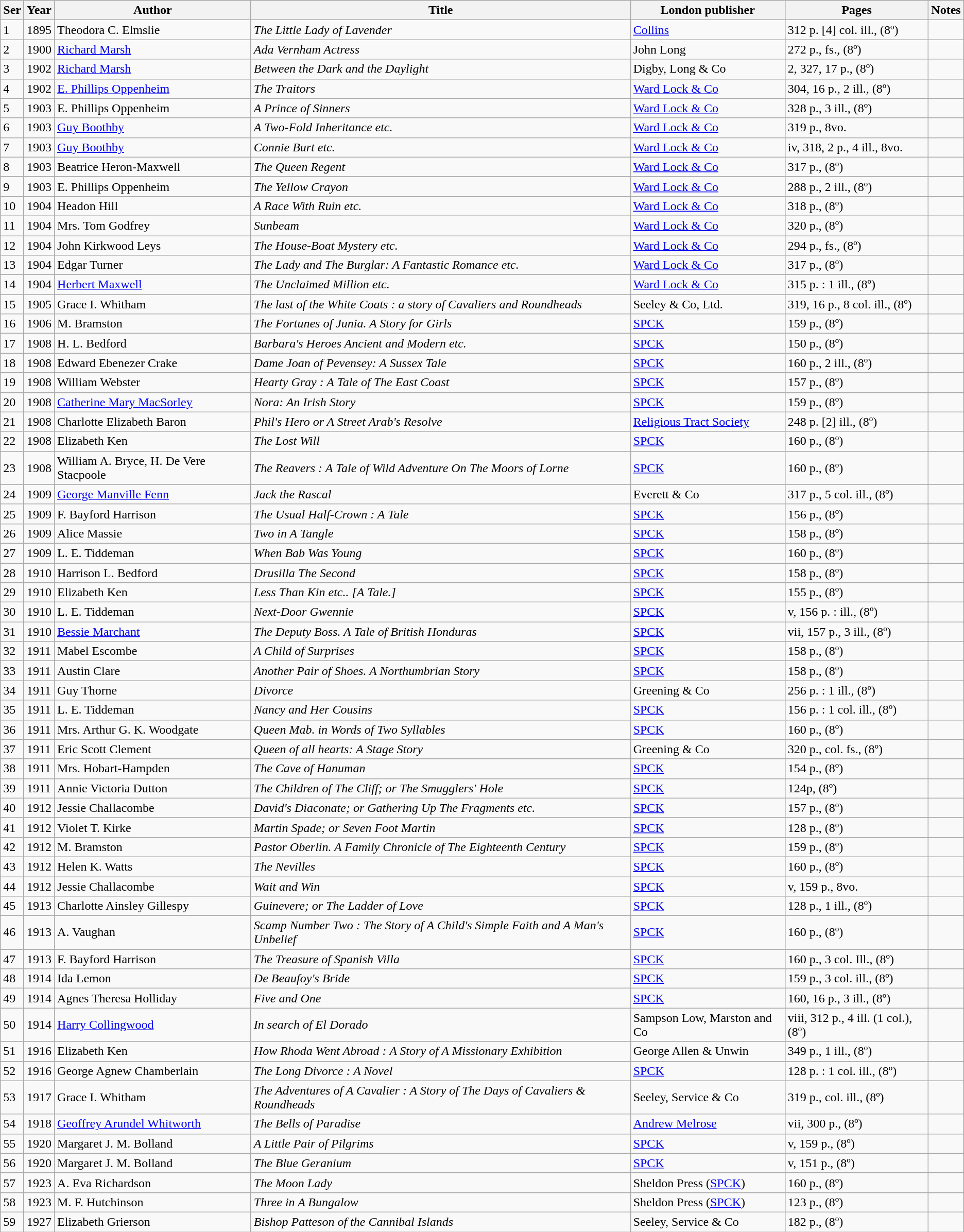<table class="wikitable sortable">
<tr>
<th>Ser</th>
<th>Year</th>
<th>Author</th>
<th>Title</th>
<th>London publisher</th>
<th>Pages</th>
<th>Notes</th>
</tr>
<tr>
<td>1</td>
<td>1895</td>
<td>Theodora C. Elmslie</td>
<td><em>The Little Lady of Lavender</em></td>
<td><a href='#'>Collins</a></td>
<td>312 p. [4] col. ill., (8º)</td>
<td></td>
</tr>
<tr>
<td>2</td>
<td>1900</td>
<td><a href='#'>Richard Marsh</a></td>
<td><em>Ada Vernham Actress</em></td>
<td>John Long</td>
<td>272 p., fs., (8º)</td>
<td></td>
</tr>
<tr>
<td>3</td>
<td>1902</td>
<td><a href='#'>Richard Marsh</a></td>
<td><em>Between the Dark and the Daylight</em></td>
<td>Digby, Long & Co</td>
<td>2, 327, 17 p., (8º)</td>
<td></td>
</tr>
<tr>
<td>4</td>
<td>1902</td>
<td><a href='#'>E. Phillips Oppenheim</a></td>
<td><em>The Traitors</em></td>
<td><a href='#'>Ward Lock & Co</a></td>
<td>304, 16 p., 2 ill., (8º)</td>
<td></td>
</tr>
<tr>
<td>5</td>
<td>1903</td>
<td>E. Phillips Oppenheim</td>
<td><em>A Prince of Sinners</em></td>
<td><a href='#'>Ward Lock & Co</a></td>
<td>328 p., 3 ill., (8º)</td>
<td></td>
</tr>
<tr>
<td>6</td>
<td>1903</td>
<td><a href='#'>Guy Boothby</a></td>
<td><em>A Two-Fold Inheritance etc.</em></td>
<td><a href='#'>Ward Lock & Co</a></td>
<td>319 p., 8vo.</td>
<td></td>
</tr>
<tr>
<td>7</td>
<td>1903</td>
<td><a href='#'>Guy Boothby</a></td>
<td><em>Connie Burt etc.</em></td>
<td><a href='#'>Ward Lock & Co</a></td>
<td>iv, 318, 2 p., 4 ill., 8vo.</td>
<td></td>
</tr>
<tr>
<td>8</td>
<td>1903</td>
<td>Beatrice Heron-Maxwell</td>
<td><em>The Queen Regent</em></td>
<td><a href='#'>Ward Lock & Co</a></td>
<td>317 p., (8º)</td>
<td></td>
</tr>
<tr>
<td>9</td>
<td>1903</td>
<td>E. Phillips Oppenheim</td>
<td><em>The Yellow Crayon</em></td>
<td><a href='#'>Ward Lock & Co</a></td>
<td>288 p., 2 ill., (8º)</td>
<td></td>
</tr>
<tr>
<td>10</td>
<td>1904</td>
<td>Headon Hill</td>
<td><em>A Race With Ruin etc.</em></td>
<td><a href='#'>Ward Lock & Co</a></td>
<td>318 p., (8º)</td>
<td></td>
</tr>
<tr>
<td>11</td>
<td>1904</td>
<td>Mrs. Tom Godfrey</td>
<td><em>Sunbeam</em></td>
<td><a href='#'>Ward Lock & Co</a></td>
<td>320 p., (8º)</td>
<td></td>
</tr>
<tr>
<td>12</td>
<td>1904</td>
<td>John Kirkwood Leys</td>
<td><em>The House-Boat Mystery etc.</em></td>
<td><a href='#'>Ward Lock & Co</a></td>
<td>294 p., fs., (8º)</td>
<td></td>
</tr>
<tr>
<td>13</td>
<td>1904</td>
<td>Edgar Turner</td>
<td><em>The Lady and The Burglar: A Fantastic Romance etc.</em></td>
<td><a href='#'>Ward Lock & Co</a></td>
<td>317 p., (8º)</td>
<td></td>
</tr>
<tr>
<td>14</td>
<td>1904</td>
<td><a href='#'>Herbert Maxwell</a></td>
<td><em>The Unclaimed Million etc.</em></td>
<td><a href='#'>Ward Lock & Co</a></td>
<td>315 p. : 1 ill., (8º)</td>
<td></td>
</tr>
<tr>
<td>15</td>
<td>1905</td>
<td>Grace I. Whitham</td>
<td><em>The last of the White Coats : a story of Cavaliers and Roundheads</em></td>
<td>Seeley & Co, Ltd.</td>
<td>319, 16 p., 8 col. ill., (8º)</td>
<td></td>
</tr>
<tr>
<td>16</td>
<td>1906</td>
<td>M. Bramston</td>
<td><em>The Fortunes of Junia. A Story for Girls</em></td>
<td><a href='#'>SPCK</a></td>
<td>159 p., (8º)</td>
<td></td>
</tr>
<tr>
<td>17</td>
<td>1908</td>
<td>H. L. Bedford</td>
<td><em>Barbara's Heroes Ancient and Modern etc.</em></td>
<td><a href='#'>SPCK</a></td>
<td>150 p., (8º)</td>
<td></td>
</tr>
<tr>
<td>18</td>
<td>1908</td>
<td>Edward Ebenezer Crake</td>
<td><em>Dame Joan of Pevensey: A Sussex Tale</em></td>
<td><a href='#'>SPCK</a></td>
<td>160 p., 2 ill., (8º)</td>
<td></td>
</tr>
<tr>
<td>19</td>
<td>1908</td>
<td>William Webster</td>
<td><em>Hearty Gray : A Tale of The East Coast</em></td>
<td><a href='#'>SPCK</a></td>
<td>157 p., (8º)</td>
<td></td>
</tr>
<tr>
<td>20</td>
<td>1908</td>
<td><a href='#'>Catherine Mary MacSorley</a></td>
<td><em>Nora: An Irish Story</em></td>
<td><a href='#'>SPCK</a></td>
<td>159 p., (8º)</td>
<td></td>
</tr>
<tr>
<td>21</td>
<td>1908</td>
<td>Charlotte Elizabeth Baron</td>
<td><em>Phil's Hero or A Street Arab's Resolve</em></td>
<td><a href='#'>Religious Tract Society</a></td>
<td>248 p. [2] ill., (8º)</td>
<td></td>
</tr>
<tr>
<td>22</td>
<td>1908</td>
<td>Elizabeth Ken</td>
<td><em>The Lost Will</em></td>
<td><a href='#'>SPCK</a></td>
<td>160 p., (8º)</td>
<td></td>
</tr>
<tr>
<td>23</td>
<td>1908</td>
<td>William A. Bryce, H. De Vere Stacpoole</td>
<td><em>The Reavers : A Tale of Wild Adventure On The Moors of Lorne</em></td>
<td><a href='#'>SPCK</a></td>
<td>160 p., (8º)</td>
<td></td>
</tr>
<tr>
<td>24</td>
<td>1909</td>
<td><a href='#'>George Manville Fenn</a></td>
<td><em>Jack the Rascal</em></td>
<td>Everett & Co</td>
<td>317 p., 5 col. ill.,  (8º)</td>
<td></td>
</tr>
<tr>
<td>25</td>
<td>1909</td>
<td>F. Bayford Harrison</td>
<td><em>The Usual Half-Crown : A Tale</em></td>
<td><a href='#'>SPCK</a></td>
<td>156 p., (8º)</td>
<td></td>
</tr>
<tr>
<td>26</td>
<td>1909</td>
<td>Alice Massie</td>
<td><em>Two in A Tangle</em></td>
<td><a href='#'>SPCK</a></td>
<td>158 p., (8º)</td>
<td></td>
</tr>
<tr>
<td>27</td>
<td>1909</td>
<td>L. E. Tiddeman</td>
<td><em>When Bab Was Young</em></td>
<td><a href='#'>SPCK</a></td>
<td>160 p., (8º)</td>
<td></td>
</tr>
<tr>
<td>28</td>
<td>1910</td>
<td>Harrison L. Bedford</td>
<td><em>Drusilla The Second</em></td>
<td><a href='#'>SPCK</a></td>
<td>158 p., (8º)</td>
<td></td>
</tr>
<tr>
<td>29</td>
<td>1910</td>
<td>Elizabeth Ken</td>
<td><em>Less Than Kin etc.. [A Tale.]</em></td>
<td><a href='#'>SPCK</a></td>
<td>155 p., (8º)</td>
<td></td>
</tr>
<tr>
<td>30</td>
<td>1910</td>
<td>L. E. Tiddeman</td>
<td><em>Next-Door Gwennie</em></td>
<td><a href='#'>SPCK</a></td>
<td>v, 156 p. : ill., (8º)</td>
<td></td>
</tr>
<tr>
<td>31</td>
<td>1910</td>
<td><a href='#'>Bessie Marchant</a></td>
<td><em>The Deputy Boss. A Tale of British Honduras</em></td>
<td><a href='#'>SPCK</a></td>
<td>vii, 157 p., 3 ill., (8º)</td>
<td></td>
</tr>
<tr>
<td>32</td>
<td>1911</td>
<td>Mabel Escombe</td>
<td><em>A Child of Surprises</em></td>
<td><a href='#'>SPCK</a></td>
<td>158 p., (8º)</td>
<td></td>
</tr>
<tr>
<td>33</td>
<td>1911</td>
<td>Austin Clare</td>
<td><em>Another Pair of Shoes. A Northumbrian Story</em></td>
<td><a href='#'>SPCK</a></td>
<td>158 p., (8º)</td>
<td></td>
</tr>
<tr>
<td>34</td>
<td>1911</td>
<td>Guy Thorne</td>
<td><em>Divorce</em></td>
<td>Greening & Co</td>
<td>256 p. : 1 ill., (8º)</td>
<td></td>
</tr>
<tr>
<td>35</td>
<td>1911</td>
<td>L. E. Tiddeman</td>
<td><em>Nancy and Her Cousins</em></td>
<td><a href='#'>SPCK</a></td>
<td>156 p. : 1 col. ill., (8º)</td>
<td></td>
</tr>
<tr>
<td>36</td>
<td>1911</td>
<td>Mrs. Arthur G. K. Woodgate</td>
<td><em>Queen Mab. in Words of Two Syllables</em></td>
<td><a href='#'>SPCK</a></td>
<td>160 p., (8º)</td>
<td></td>
</tr>
<tr>
<td>37</td>
<td>1911</td>
<td>Eric Scott Clement</td>
<td><em>Queen of all hearts: A Stage Story</em></td>
<td>Greening & Co</td>
<td>320 p., col. fs., (8º)</td>
<td></td>
</tr>
<tr>
<td>38</td>
<td>1911</td>
<td>Mrs. Hobart-Hampden</td>
<td><em>The Cave of Hanuman</em></td>
<td><a href='#'>SPCK</a></td>
<td>154 p., (8º)</td>
<td></td>
</tr>
<tr>
<td>39</td>
<td>1911</td>
<td>Annie Victoria Dutton</td>
<td><em>The Children of The Cliff; or The Smugglers' Hole</em></td>
<td><a href='#'>SPCK</a></td>
<td>124p, (8º)</td>
<td></td>
</tr>
<tr>
<td>40</td>
<td>1912</td>
<td>Jessie Challacombe</td>
<td><em>David's Diaconate; or Gathering Up The Fragments etc.</em></td>
<td><a href='#'>SPCK</a></td>
<td>157 p., (8º)</td>
<td></td>
</tr>
<tr>
<td>41</td>
<td>1912</td>
<td>Violet T. Kirke</td>
<td><em>Martin Spade; or Seven Foot Martin</em></td>
<td><a href='#'>SPCK</a></td>
<td>128 p., (8º)</td>
<td></td>
</tr>
<tr>
<td>42</td>
<td>1912</td>
<td>M. Bramston</td>
<td><em>Pastor Oberlin. A Family Chronicle of The Eighteenth Century</em></td>
<td><a href='#'>SPCK</a></td>
<td>159 p., (8º)</td>
<td></td>
</tr>
<tr>
<td>43</td>
<td>1912</td>
<td>Helen K. Watts</td>
<td><em>The Nevilles</em></td>
<td><a href='#'>SPCK</a></td>
<td>160 p., (8º)</td>
<td></td>
</tr>
<tr>
<td>44</td>
<td>1912</td>
<td>Jessie Challacombe</td>
<td><em>Wait and Win</em></td>
<td><a href='#'>SPCK</a></td>
<td>v, 159 p., 8vo.</td>
<td></td>
</tr>
<tr>
<td>45</td>
<td>1913</td>
<td>Charlotte Ainsley Gillespy</td>
<td><em>Guinevere; or The Ladder of Love</em></td>
<td><a href='#'>SPCK</a></td>
<td>128 p., 1 ill., (8º)</td>
<td></td>
</tr>
<tr>
<td>46</td>
<td>1913</td>
<td>A. Vaughan</td>
<td><em>Scamp Number Two : The Story of A Child's Simple Faith and A Man's Unbelief</em></td>
<td><a href='#'>SPCK</a></td>
<td>160 p., (8º)</td>
<td></td>
</tr>
<tr>
<td>47</td>
<td>1913</td>
<td>F. Bayford Harrison</td>
<td><em>The Treasure of Spanish Villa</em></td>
<td><a href='#'>SPCK</a></td>
<td>160 p., 3 col. Ill., (8º)</td>
<td></td>
</tr>
<tr>
<td>48</td>
<td>1914</td>
<td>Ida Lemon</td>
<td><em>De Beaufoy's Bride</em></td>
<td><a href='#'>SPCK</a></td>
<td>159 p., 3 col. ill., (8º)</td>
<td></td>
</tr>
<tr>
<td>49</td>
<td>1914</td>
<td>Agnes Theresa Holliday</td>
<td><em>Five and One</em></td>
<td><a href='#'>SPCK</a></td>
<td>160, 16 p., 3 ill., (8º)</td>
<td></td>
</tr>
<tr>
<td>50</td>
<td>1914</td>
<td><a href='#'>Harry Collingwood</a></td>
<td><em>In search of El Dorado</em></td>
<td>Sampson Low, Marston and Co</td>
<td>viii, 312 p., 4 ill. (1 col.), (8º)</td>
<td></td>
</tr>
<tr>
<td>51</td>
<td>1916</td>
<td>Elizabeth Ken</td>
<td><em>How Rhoda Went Abroad : A Story of A Missionary Exhibition</em></td>
<td>George Allen & Unwin</td>
<td>349 p., 1 ill., (8º)</td>
<td></td>
</tr>
<tr>
<td>52</td>
<td>1916</td>
<td>George Agnew Chamberlain</td>
<td><em>The Long Divorce : A Novel</em></td>
<td><a href='#'>SPCK</a></td>
<td>128 p. : 1 col. ill., (8º)</td>
<td></td>
</tr>
<tr>
<td>53</td>
<td>1917</td>
<td>Grace I. Whitham</td>
<td><em>The Adventures of A Cavalier : A Story of The Days of Cavaliers & Roundheads</em></td>
<td>Seeley, Service & Co</td>
<td>319 p., col. ill., (8º)</td>
<td></td>
</tr>
<tr>
<td>54</td>
<td>1918</td>
<td><a href='#'>Geoffrey Arundel Whitworth</a></td>
<td><em>The Bells of Paradise</em></td>
<td><a href='#'>Andrew Melrose</a></td>
<td>vii, 300 p., (8º)</td>
<td></td>
</tr>
<tr>
<td>55</td>
<td>1920</td>
<td>Margaret J. M. Bolland</td>
<td><em>A Little Pair of Pilgrims</em></td>
<td><a href='#'>SPCK</a></td>
<td>v, 159 p., (8º)</td>
<td></td>
</tr>
<tr>
<td>56</td>
<td>1920</td>
<td>Margaret J. M. Bolland</td>
<td><em>The Blue Geranium</em></td>
<td><a href='#'>SPCK</a></td>
<td>v, 151 p., (8º)</td>
<td></td>
</tr>
<tr>
<td>57</td>
<td>1923</td>
<td>A. Eva Richardson</td>
<td><em>The Moon Lady</em></td>
<td>Sheldon Press (<a href='#'>SPCK</a>)</td>
<td>160 p., (8º)</td>
<td></td>
</tr>
<tr>
<td>58</td>
<td>1923</td>
<td>M. F. Hutchinson</td>
<td><em>Three in A Bungalow</em></td>
<td>Sheldon Press (<a href='#'>SPCK</a>)</td>
<td>123 p., (8º)</td>
<td></td>
</tr>
<tr>
<td>59</td>
<td>1927</td>
<td>Elizabeth Grierson</td>
<td><em>Bishop Patteson of the Cannibal Islands</em></td>
<td>Seeley, Service & Co</td>
<td>182 p., (8º)</td>
<td></td>
</tr>
</table>
